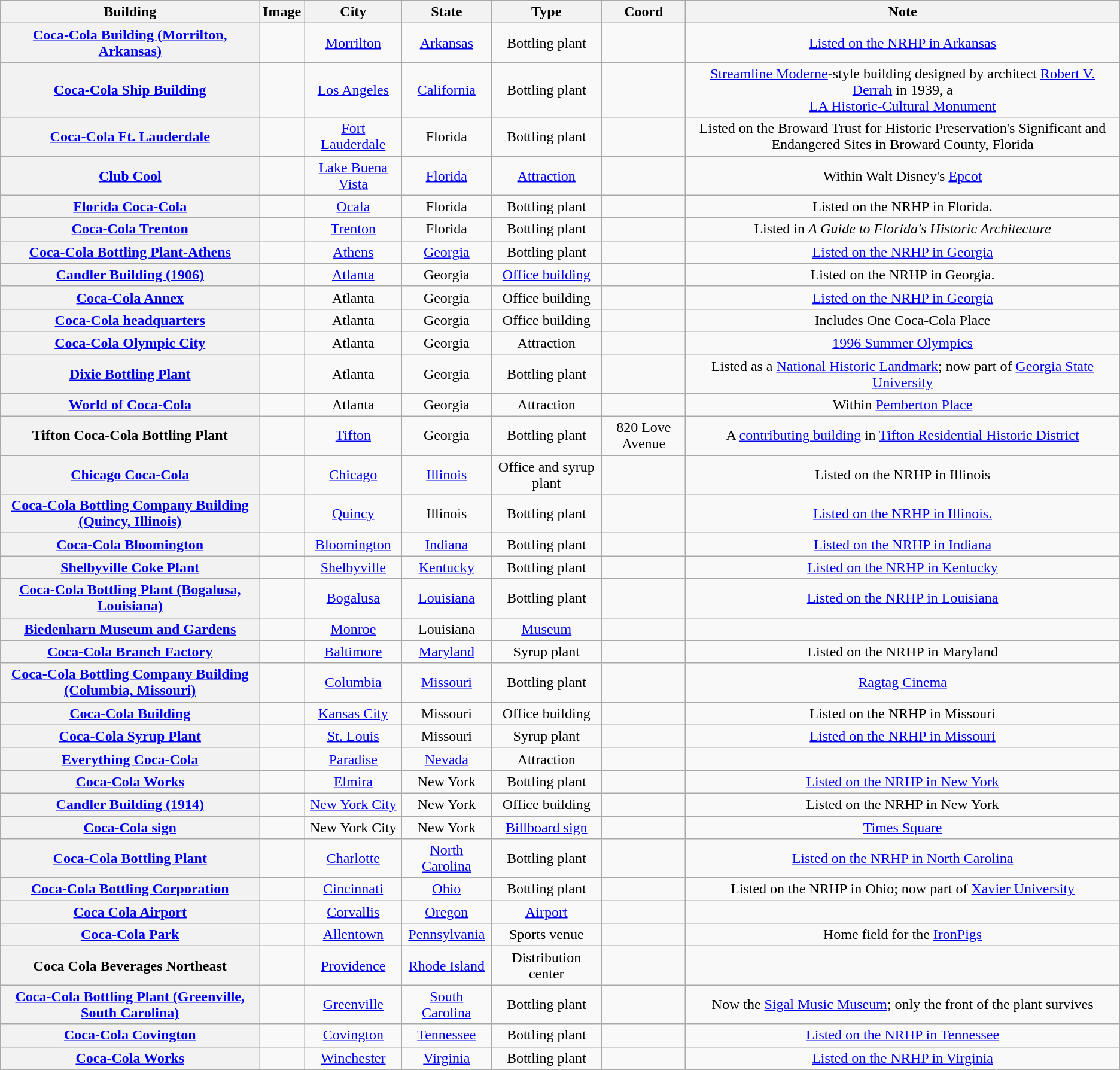<table class="wikitable sortable" style="text-align:center;">
<tr>
<th scope="col">Building</th>
<th scope="col" class="unsortable">Image</th>
<th scope="col">City</th>
<th scope="col">State</th>
<th scope="col">Type</th>
<th scope="col">Coord</th>
<th scope="col" class="unsortable">Note</th>
</tr>
<tr>
<th scope="row"><a href='#'>Coca-Cola Building (Morrilton, Arkansas)</a></th>
<td></td>
<td><a href='#'>Morrilton</a></td>
<td><a href='#'>Arkansas</a></td>
<td>Bottling plant</td>
<td><small></small></td>
<td><a href='#'>Listed on the NRHP in Arkansas</a></td>
</tr>
<tr>
<th scope="row"><a href='#'>Coca-Cola Ship Building</a></th>
<td></td>
<td><a href='#'>Los Angeles</a></td>
<td><a href='#'>California</a></td>
<td>Bottling plant</td>
<td><small></small></td>
<td><a href='#'>Streamline Moderne</a>-style building designed by architect <a href='#'>Robert V. Derrah</a> in 1939, a<br><a href='#'>LA Historic-Cultural Monument</a></td>
</tr>
<tr>
<th scope="row"><a href='#'>Coca-Cola Ft. Lauderdale</a></th>
<td></td>
<td><a href='#'>Fort Lauderdale</a></td>
<td>Florida</td>
<td>Bottling plant</td>
<td></td>
<td>Listed on the Broward Trust for Historic Preservation's Significant and Endangered Sites in Broward County, Florida</td>
</tr>
<tr>
<th scope="row"><a href='#'>Club Cool</a></th>
<td></td>
<td><a href='#'>Lake Buena Vista</a></td>
<td><a href='#'>Florida</a></td>
<td><a href='#'>Attraction</a></td>
<td></td>
<td>Within Walt Disney's <a href='#'>Epcot</a></td>
</tr>
<tr>
<th scope="row"><a href='#'>Florida Coca-Cola</a></th>
<td></td>
<td><a href='#'>Ocala</a></td>
<td>Florida</td>
<td>Bottling plant</td>
<td><small></small></td>
<td>Listed on the NRHP in Florida.</td>
</tr>
<tr>
<th scope="row"><a href='#'>Coca-Cola Trenton</a></th>
<td></td>
<td><a href='#'>Trenton</a></td>
<td>Florida</td>
<td>Bottling plant</td>
<td></td>
<td>Listed in <em>A Guide to Florida's Historic Architecture</em></td>
</tr>
<tr>
<th scope="row"><a href='#'>Coca-Cola Bottling Plant-Athens</a></th>
<td></td>
<td><a href='#'>Athens</a></td>
<td><a href='#'>Georgia</a></td>
<td>Bottling plant</td>
<td><small></small></td>
<td><a href='#'>Listed on the NRHP in Georgia</a></td>
</tr>
<tr>
<th scope="row"><a href='#'>Candler Building (1906)</a></th>
<td></td>
<td><a href='#'>Atlanta</a></td>
<td>Georgia</td>
<td><a href='#'>Office building</a></td>
<td><small></small></td>
<td>Listed on the NRHP in Georgia.</td>
</tr>
<tr>
<th scope="row"><a href='#'>Coca-Cola Annex</a></th>
<td></td>
<td>Atlanta</td>
<td>Georgia</td>
<td>Office building</td>
<td><small></small></td>
<td><a href='#'>Listed on the NRHP in Georgia</a></td>
</tr>
<tr>
<th scope="row"><a href='#'>Coca-Cola headquarters</a></th>
<td></td>
<td>Atlanta</td>
<td>Georgia</td>
<td>Office building</td>
<td></td>
<td>Includes One Coca-Cola Place</td>
</tr>
<tr>
<th scope="row"><a href='#'>Coca-Cola Olympic City</a></th>
<td></td>
<td>Atlanta</td>
<td>Georgia</td>
<td>Attraction</td>
<td></td>
<td><a href='#'>1996 Summer Olympics</a></td>
</tr>
<tr>
<th scope="row"><a href='#'>Dixie Bottling Plant</a></th>
<td></td>
<td>Atlanta</td>
<td>Georgia</td>
<td>Bottling plant</td>
<td><small></small></td>
<td>Listed as a <a href='#'>National Historic Landmark</a>; now part of <a href='#'>Georgia State University</a></td>
</tr>
<tr>
<th scope="row"><a href='#'>World of Coca-Cola</a></th>
<td></td>
<td>Atlanta</td>
<td>Georgia</td>
<td>Attraction</td>
<td><small></small></td>
<td>Within <a href='#'>Pemberton Place</a></td>
</tr>
<tr>
<th scope="row">Tifton Coca-Cola Bottling Plant</th>
<td></td>
<td><a href='#'>Tifton</a></td>
<td>Georgia</td>
<td>Bottling plant</td>
<td>820 Love Avenue<br><small></small></td>
<td>A <a href='#'>contributing building</a> in <a href='#'>Tifton Residential Historic District</a></td>
</tr>
<tr>
<th scope="row"><a href='#'>Chicago Coca-Cola</a></th>
<td></td>
<td><a href='#'>Chicago</a></td>
<td><a href='#'>Illinois</a></td>
<td>Office and syrup plant</td>
<td><small></small></td>
<td>Listed on the NRHP in Illinois</td>
</tr>
<tr>
<th scope="row"><a href='#'>Coca-Cola Bottling Company Building (Quincy, Illinois)</a></th>
<td></td>
<td><a href='#'>Quincy</a></td>
<td>Illinois</td>
<td>Bottling plant</td>
<td><small></small></td>
<td><a href='#'>Listed on the NRHP in Illinois.</a></td>
</tr>
<tr>
<th scope="row"><a href='#'>Coca-Cola Bloomington</a></th>
<td></td>
<td><a href='#'>Bloomington</a></td>
<td><a href='#'>Indiana</a></td>
<td>Bottling plant</td>
<td><small></small></td>
<td><a href='#'>Listed on the NRHP in Indiana</a></td>
</tr>
<tr>
<th scope="row"><a href='#'>Shelbyville Coke Plant</a></th>
<td></td>
<td><a href='#'>Shelbyville</a></td>
<td><a href='#'>Kentucky</a></td>
<td>Bottling plant</td>
<td><small></small></td>
<td><a href='#'>Listed on the NRHP in Kentucky</a></td>
</tr>
<tr>
<th scope="row"><a href='#'>Coca-Cola Bottling Plant (Bogalusa, Louisiana)</a></th>
<td></td>
<td><a href='#'>Bogalusa</a></td>
<td><a href='#'>Louisiana</a></td>
<td>Bottling plant</td>
<td><small></small></td>
<td><a href='#'>Listed on the NRHP in Louisiana</a></td>
</tr>
<tr>
<th scope="row"><a href='#'>Biedenharn Museum and Gardens</a></th>
<td></td>
<td><a href='#'>Monroe</a></td>
<td>Louisiana</td>
<td><a href='#'>Museum</a></td>
<td><small></small></td>
<td></td>
</tr>
<tr>
<th scope="row"><a href='#'>Coca-Cola Branch Factory</a></th>
<td></td>
<td><a href='#'>Baltimore</a></td>
<td><a href='#'>Maryland</a></td>
<td>Syrup plant</td>
<td><small></small></td>
<td>Listed on the NRHP in Maryland</td>
</tr>
<tr>
<th scope="row"><a href='#'>Coca-Cola Bottling Company Building (Columbia, Missouri)</a></th>
<td></td>
<td><a href='#'>Columbia</a></td>
<td><a href='#'>Missouri</a></td>
<td>Bottling plant</td>
<td><small></small></td>
<td><a href='#'>Ragtag Cinema</a></td>
</tr>
<tr>
<th scope="row"><a href='#'>Coca-Cola Building</a></th>
<td></td>
<td><a href='#'>Kansas City</a></td>
<td>Missouri</td>
<td>Office building</td>
<td><small></small></td>
<td>Listed on the NRHP in Missouri</td>
</tr>
<tr>
<th scope="row"><a href='#'>Coca-Cola Syrup Plant</a></th>
<td></td>
<td><a href='#'>St. Louis</a></td>
<td>Missouri</td>
<td>Syrup plant</td>
<td><small></small></td>
<td><a href='#'>Listed on the NRHP in Missouri</a></td>
</tr>
<tr>
<th scope="row"><a href='#'>Everything Coca-Cola</a></th>
<td></td>
<td><a href='#'>Paradise</a></td>
<td><a href='#'>Nevada</a></td>
<td>Attraction</td>
<td></td>
<td></td>
</tr>
<tr>
<th scope="row"><a href='#'>Coca-Cola Works</a></th>
<td></td>
<td><a href='#'>Elmira</a></td>
<td>New York</td>
<td>Bottling plant</td>
<td><small></small></td>
<td><a href='#'>Listed on the NRHP in New York</a></td>
</tr>
<tr>
<th scope="row"><a href='#'>Candler Building (1914)</a></th>
<td></td>
<td><a href='#'>New York City</a></td>
<td>New York</td>
<td>Office building</td>
<td><small></small></td>
<td>Listed on the NRHP in New York</td>
</tr>
<tr>
<th scope="row"><a href='#'>Coca-Cola sign</a></th>
<td></td>
<td>New York City</td>
<td>New York</td>
<td><a href='#'>Billboard sign</a></td>
<td></td>
<td><a href='#'>Times Square</a></td>
</tr>
<tr>
<th scope="row"><a href='#'>Coca-Cola Bottling Plant</a></th>
<td></td>
<td><a href='#'>Charlotte</a></td>
<td><a href='#'>North Carolina</a></td>
<td>Bottling plant</td>
<td><small></small></td>
<td><a href='#'>Listed on the NRHP in North Carolina</a></td>
</tr>
<tr>
<th scope="row"><a href='#'>Coca-Cola Bottling Corporation</a></th>
<td></td>
<td><a href='#'>Cincinnati</a></td>
<td><a href='#'>Ohio</a></td>
<td>Bottling plant</td>
<td><small></small></td>
<td>Listed on the NRHP in Ohio; now part of <a href='#'>Xavier University</a></td>
</tr>
<tr>
<th scope="row"><a href='#'>Coca Cola Airport</a></th>
<td></td>
<td><a href='#'>Corvallis</a></td>
<td><a href='#'>Oregon</a></td>
<td><a href='#'>Airport</a></td>
<td><small></small></td>
<td></td>
</tr>
<tr>
<th scope="row"><a href='#'>Coca-Cola Park</a></th>
<td></td>
<td><a href='#'>Allentown</a></td>
<td><a href='#'>Pennsylvania</a></td>
<td>Sports venue</td>
<td><small></small></td>
<td>Home field for the <a href='#'>IronPigs</a></td>
</tr>
<tr>
<th scope="row">Coca Cola Beverages Northeast</th>
<td></td>
<td><a href='#'>Providence</a></td>
<td><a href='#'>Rhode Island</a></td>
<td>Distribution center</td>
<td><small></small></td>
<td></td>
</tr>
<tr>
<th scope="row"><a href='#'>Coca-Cola Bottling Plant (Greenville, South Carolina)</a></th>
<td></td>
<td><a href='#'>Greenville</a></td>
<td><a href='#'>South Carolina</a></td>
<td>Bottling plant</td>
<td><small></small></td>
<td>Now the <a href='#'>Sigal Music Museum</a>; only the front of the plant survives</td>
</tr>
<tr>
<th scope="row"><a href='#'>Coca-Cola Covington</a></th>
<td></td>
<td><a href='#'>Covington</a></td>
<td><a href='#'>Tennessee</a></td>
<td>Bottling plant</td>
<td><small></small></td>
<td><a href='#'>Listed on the NRHP in Tennessee</a></td>
</tr>
<tr>
<th scope="row"><a href='#'>Coca-Cola Works</a></th>
<td></td>
<td><a href='#'>Winchester</a></td>
<td><a href='#'>Virginia</a></td>
<td>Bottling plant</td>
<td><small></small></td>
<td><a href='#'>Listed on the NRHP in Virginia</a></td>
</tr>
</table>
